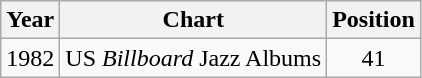<table class="wikitable">
<tr>
<th>Year</th>
<th>Chart</th>
<th>Position</th>
</tr>
<tr>
<td>1982</td>
<td>US <em>Billboard</em> Jazz Albums</td>
<td align="center">41</td>
</tr>
</table>
